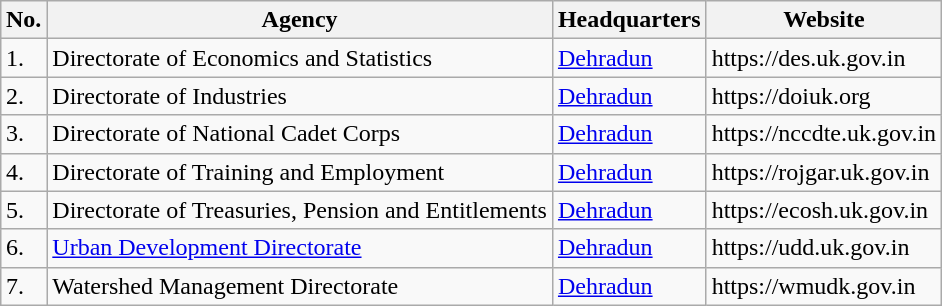<table class="sortable wikitable" style="margin: 1em auto 1em auto;">
<tr>
<th>No.</th>
<th>Agency</th>
<th>Headquarters</th>
<th>Website</th>
</tr>
<tr>
<td>1.</td>
<td>Directorate of Economics and Statistics</td>
<td><a href='#'>Dehradun</a></td>
<td>https://des.uk.gov.in</td>
</tr>
<tr>
<td>2.</td>
<td>Directorate of Industries</td>
<td><a href='#'>Dehradun</a></td>
<td>https://doiuk.org</td>
</tr>
<tr>
<td>3.</td>
<td>Directorate of National Cadet Corps</td>
<td><a href='#'>Dehradun</a></td>
<td>https://nccdte.uk.gov.in</td>
</tr>
<tr>
<td>4.</td>
<td>Directorate of Training and Employment</td>
<td><a href='#'>Dehradun</a></td>
<td>https://rojgar.uk.gov.in</td>
</tr>
<tr>
<td>5.</td>
<td>Directorate of Treasuries, Pension and Entitlements</td>
<td><a href='#'>Dehradun</a></td>
<td>https://ecosh.uk.gov.in</td>
</tr>
<tr>
<td>6.</td>
<td><a href='#'>Urban Development Directorate</a></td>
<td><a href='#'>Dehradun</a></td>
<td>https://udd.uk.gov.in</td>
</tr>
<tr>
<td>7.</td>
<td>Watershed Management Directorate</td>
<td><a href='#'>Dehradun</a></td>
<td>https://wmudk.gov.in</td>
</tr>
</table>
